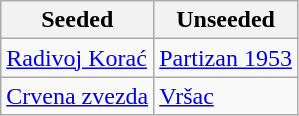<table class="wikitable">
<tr>
<th>Seeded</th>
<th>Unseeded</th>
</tr>
<tr>
<td><a href='#'>Radivoj Korać</a></td>
<td><a href='#'>Partizan 1953</a></td>
</tr>
<tr>
<td><a href='#'>Crvena zvezda</a></td>
<td><a href='#'>Vršac</a></td>
</tr>
</table>
